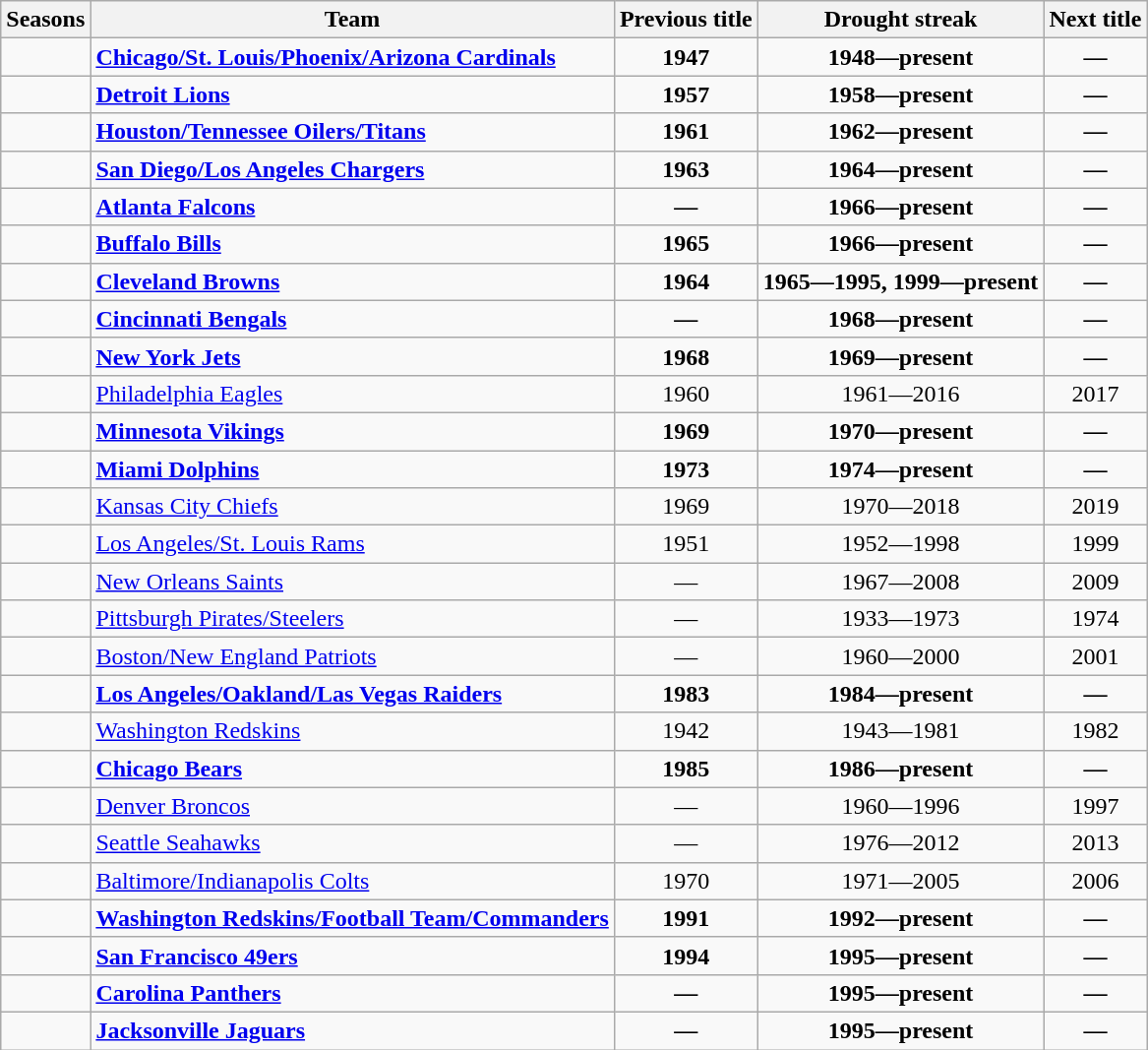<table class="wikitable sortable">
<tr>
<th>Seasons </th>
<th>Team</th>
<th>Previous title</th>
<th>Drought streak</th>
<th>Next title</th>
</tr>
<tr>
<td align="center"><strong></strong></td>
<td><strong><a href='#'>Chicago/St. Louis/Phoenix/Arizona Cardinals</a></strong></td>
<td align="center"><strong>1947</strong></td>
<td align="center"><strong>1948—present</strong></td>
<td align="center"><strong>—</strong></td>
</tr>
<tr>
<td align="center"><strong></strong></td>
<td><strong><a href='#'>Detroit Lions</a></strong></td>
<td align="center"><strong>1957</strong></td>
<td align="center"><strong>1958—present</strong></td>
<td align="center"><strong>—</strong></td>
</tr>
<tr>
<td align="center"><strong></strong></td>
<td><strong><a href='#'>Houston/Tennessee Oilers/Titans</a></strong></td>
<td align="center"><strong>1961</strong></td>
<td align="center"><strong>1962—present</strong></td>
<td align="center"><strong>—</strong></td>
</tr>
<tr>
<td align="center"><strong></strong></td>
<td><strong><a href='#'>San Diego/Los Angeles Chargers</a></strong></td>
<td align="center"><strong>1963</strong></td>
<td align="center"><strong>1964—present</strong></td>
<td align="center"><strong>—</strong></td>
</tr>
<tr>
<td align="center"><strong></strong></td>
<td><strong><a href='#'>Atlanta Falcons</a></strong></td>
<td align="center"><strong>—</strong></td>
<td align="center"><strong>1966—present</strong></td>
<td align="center"><strong>—</strong></td>
</tr>
<tr>
<td align="center"><strong></strong></td>
<td><strong><a href='#'>Buffalo Bills</a></strong></td>
<td align="center"><strong>1965</strong></td>
<td align="center"><strong>1966—present</strong></td>
<td align="center"><strong>—</strong></td>
</tr>
<tr>
<td align="center"><strong></strong></td>
<td><strong><a href='#'>Cleveland Browns</a></strong></td>
<td align="center"><strong>1964</strong></td>
<td align="center"><strong>1965—1995, 1999—present</strong></td>
<td align="center"><strong>—</strong></td>
</tr>
<tr>
<td align="center"><strong></strong></td>
<td><strong><a href='#'>Cincinnati Bengals</a></strong></td>
<td align="center"><strong>—</strong></td>
<td align="center"><strong>1968—present</strong></td>
<td align="center"><strong>—</strong></td>
</tr>
<tr>
<td align="center"><strong></strong></td>
<td><strong><a href='#'>New York Jets</a></strong></td>
<td align="center"><strong>1968</strong></td>
<td align="center"><strong>1969—present</strong></td>
<td align="center"><strong>—</strong></td>
</tr>
<tr>
<td align="center"></td>
<td><a href='#'>Philadelphia Eagles</a></td>
<td align="center">1960</td>
<td align="center">1961—2016</td>
<td align="center">2017</td>
</tr>
<tr>
<td align="center"><strong></strong></td>
<td><strong><a href='#'>Minnesota Vikings</a></strong></td>
<td align="center"><strong>1969</strong></td>
<td align="center"><strong>1970—present</strong></td>
<td align="center"><strong>—</strong></td>
</tr>
<tr>
<td align="center"><strong></strong></td>
<td><strong><a href='#'>Miami Dolphins</a></strong></td>
<td align="center"><strong>1973</strong></td>
<td align="center"><strong>1974—present</strong></td>
<td align="center"><strong>—</strong></td>
</tr>
<tr>
<td align="center"></td>
<td><a href='#'>Kansas City Chiefs</a></td>
<td align="center">1969</td>
<td align="center">1970—2018</td>
<td align="center">2019</td>
</tr>
<tr>
<td align="center"></td>
<td><a href='#'>Los Angeles/St. Louis Rams</a></td>
<td align="center">1951</td>
<td align="center">1952—1998</td>
<td align="center">1999</td>
</tr>
<tr>
<td align="center"></td>
<td><a href='#'>New Orleans Saints</a></td>
<td align="center">—</td>
<td align="center">1967—2008</td>
<td align="center">2009</td>
</tr>
<tr>
<td align="center"></td>
<td><a href='#'>Pittsburgh Pirates/Steelers</a></td>
<td align="center">—</td>
<td align="center">1933—1973</td>
<td align="center">1974</td>
</tr>
<tr>
<td align="center"></td>
<td><a href='#'>Boston/New England Patriots</a></td>
<td align="center">—</td>
<td align="center">1960—2000</td>
<td align="center">2001</td>
</tr>
<tr>
<td align="center"><strong></strong></td>
<td><strong><a href='#'>Los Angeles/Oakland/Las Vegas Raiders</a></strong></td>
<td align="center"><strong>1983</strong></td>
<td align="center"><strong>1984—present</strong></td>
<td align="center"><strong>—</strong></td>
</tr>
<tr>
<td align="center"></td>
<td><a href='#'>Washington Redskins</a></td>
<td align="center">1942</td>
<td align="center">1943—1981</td>
<td align="center">1982</td>
</tr>
<tr>
<td align="center"><strong></strong></td>
<td><strong><a href='#'>Chicago Bears</a></strong></td>
<td align="center"><strong>1985</strong></td>
<td align="center"><strong>1986—present</strong></td>
<td align="center"><strong>—</strong></td>
</tr>
<tr>
<td align="center"></td>
<td><a href='#'>Denver Broncos</a></td>
<td align="center">—</td>
<td align="center">1960—1996</td>
<td align="center">1997</td>
</tr>
<tr>
<td align="center"></td>
<td><a href='#'>Seattle Seahawks</a></td>
<td align="center">—</td>
<td align="center">1976—2012</td>
<td align="center">2013</td>
</tr>
<tr>
<td align="center"></td>
<td><a href='#'>Baltimore/Indianapolis Colts</a></td>
<td align="center">1970</td>
<td align="center">1971—2005</td>
<td align="center">2006</td>
</tr>
<tr>
<td align="center"><strong></strong></td>
<td><strong><a href='#'>Washington Redskins/Football Team/Commanders</a></strong></td>
<td align="center"><strong>1991</strong></td>
<td align="center"><strong>1992—present</strong></td>
<td align="center"><strong>—</strong></td>
</tr>
<tr>
<td align="center"><strong></strong></td>
<td><strong><a href='#'>San Francisco 49ers</a></strong></td>
<td align="center"><strong>1994</strong></td>
<td align="center"><strong>1995—present</strong></td>
<td align="center"><strong>—</strong></td>
</tr>
<tr>
<td align="center"><strong></strong></td>
<td><strong><a href='#'>Carolina Panthers</a></strong></td>
<td align="center"><strong>—</strong></td>
<td align="center"><strong>1995—present</strong></td>
<td align="center"><strong>—</strong></td>
</tr>
<tr>
<td align="center"><strong></strong></td>
<td><strong><a href='#'>Jacksonville Jaguars</a></strong></td>
<td align="center"><strong>—</strong></td>
<td align="center"><strong>1995—present</strong></td>
<td align="center"><strong>—</strong></td>
</tr>
</table>
